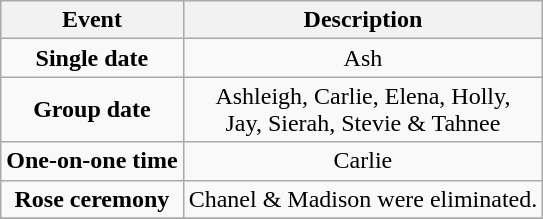<table class="wikitable sortable" style="text-align:center;">
<tr>
<th>Event</th>
<th>Description</th>
</tr>
<tr>
<td><strong>Single date</strong></td>
<td>Ash</td>
</tr>
<tr>
<td><strong>Group date</strong></td>
<td>Ashleigh, Carlie, Elena, Holly,<br>Jay, Sierah, Stevie & Tahnee</td>
</tr>
<tr>
<td><strong>One-on-one time</strong></td>
<td>Carlie</td>
</tr>
<tr>
<td><strong>Rose ceremony</strong></td>
<td>Chanel & Madison were eliminated.</td>
</tr>
<tr>
</tr>
</table>
